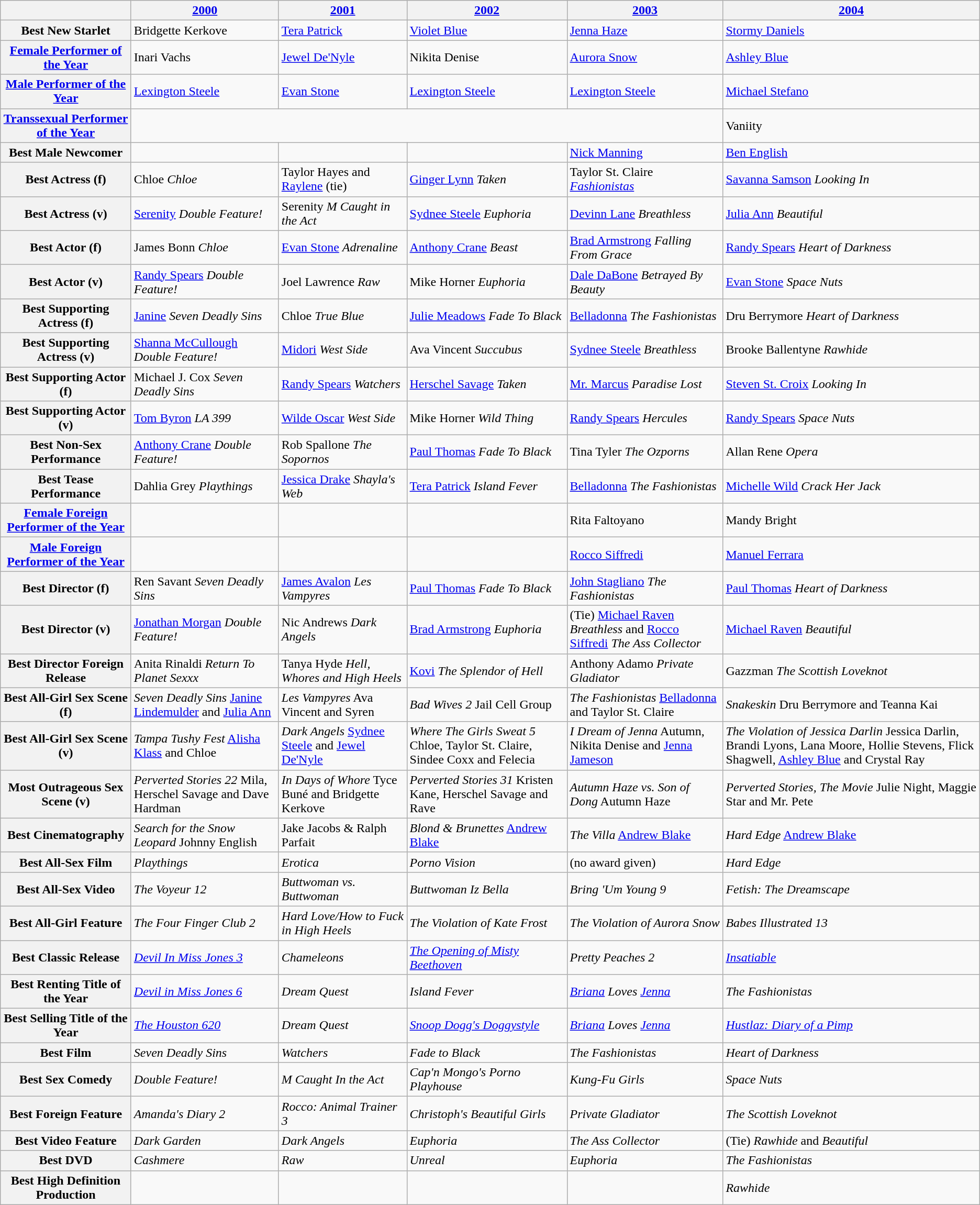<table class="wikitable">
<tr>
<th></th>
<th><a href='#'>2000</a></th>
<th><a href='#'>2001</a></th>
<th><a href='#'>2002</a></th>
<th><a href='#'>2003</a></th>
<th><a href='#'>2004</a></th>
</tr>
<tr>
<th>Best New Starlet</th>
<td>Bridgette Kerkove</td>
<td><a href='#'>Tera Patrick</a></td>
<td><a href='#'>Violet Blue</a></td>
<td><a href='#'>Jenna Haze</a></td>
<td><a href='#'>Stormy Daniels</a></td>
</tr>
<tr>
<th><a href='#'>Female Performer of the Year</a></th>
<td>Inari Vachs</td>
<td><a href='#'>Jewel De'Nyle</a></td>
<td>Nikita Denise</td>
<td><a href='#'>Aurora Snow</a></td>
<td><a href='#'>Ashley Blue</a></td>
</tr>
<tr>
<th><a href='#'>Male Performer of the Year</a></th>
<td><a href='#'>Lexington Steele</a></td>
<td><a href='#'>Evan Stone</a></td>
<td><a href='#'>Lexington Steele</a></td>
<td><a href='#'>Lexington Steele</a></td>
<td><a href='#'>Michael Stefano</a></td>
</tr>
<tr>
<th><a href='#'>Transsexual Performer of the Year</a></th>
<td colspan=4></td>
<td>Vaniity</td>
</tr>
<tr>
<th>Best Male Newcomer</th>
<td></td>
<td></td>
<td></td>
<td><a href='#'>Nick Manning</a></td>
<td><a href='#'>Ben English</a></td>
</tr>
<tr>
<th>Best Actress (f)</th>
<td>Chloe <em>Chloe</em></td>
<td>Taylor Hayes and <a href='#'>Raylene</a> (tie)</td>
<td><a href='#'>Ginger Lynn</a> <em>Taken</em></td>
<td>Taylor St. Claire <em><a href='#'>Fashionistas</a></em></td>
<td><a href='#'>Savanna Samson</a> <em>Looking In</em></td>
</tr>
<tr>
<th>Best Actress (v)</th>
<td><a href='#'>Serenity</a> <em>Double Feature!</em></td>
<td>Serenity <em>M Caught in the Act</em></td>
<td><a href='#'>Sydnee Steele</a> <em>Euphoria</em></td>
<td><a href='#'>Devinn Lane</a> <em>Breathless</em></td>
<td><a href='#'>Julia Ann</a> <em>Beautiful</em></td>
</tr>
<tr>
<th>Best Actor (f)</th>
<td>James Bonn <em>Chloe</em></td>
<td><a href='#'>Evan Stone</a> <em>Adrenaline</em></td>
<td><a href='#'>Anthony Crane</a> <em>Beast</em></td>
<td><a href='#'>Brad Armstrong</a> <em>Falling From Grace</em></td>
<td><a href='#'>Randy Spears</a> <em>Heart of Darkness</em></td>
</tr>
<tr>
<th>Best Actor (v)</th>
<td><a href='#'>Randy Spears</a> <em>Double Feature!</em></td>
<td>Joel Lawrence <em>Raw</em></td>
<td>Mike Horner <em>Euphoria</em></td>
<td><a href='#'>Dale DaBone</a> <em>Betrayed By Beauty</em></td>
<td><a href='#'>Evan Stone</a> <em>Space Nuts</em></td>
</tr>
<tr>
<th>Best Supporting Actress (f)</th>
<td><a href='#'>Janine</a> <em>Seven Deadly Sins</em></td>
<td>Chloe <em>True Blue</em></td>
<td><a href='#'>Julie Meadows</a> <em>Fade To Black</em></td>
<td><a href='#'>Belladonna</a> <em>The Fashionistas</em></td>
<td>Dru Berrymore <em>Heart of Darkness</em></td>
</tr>
<tr>
<th>Best Supporting Actress (v)</th>
<td><a href='#'>Shanna McCullough</a> <em>Double Feature!</em></td>
<td><a href='#'>Midori</a> <em>West Side</em></td>
<td>Ava Vincent <em>Succubus</em></td>
<td><a href='#'>Sydnee Steele</a> <em>Breathless</em></td>
<td>Brooke Ballentyne <em>Rawhide</em></td>
</tr>
<tr>
<th>Best Supporting Actor (f)</th>
<td>Michael J. Cox <em>Seven Deadly Sins</em></td>
<td><a href='#'>Randy Spears</a> <em>Watchers</em></td>
<td><a href='#'>Herschel Savage</a> <em>Taken</em></td>
<td><a href='#'>Mr. Marcus</a> <em>Paradise Lost</em></td>
<td><a href='#'>Steven St. Croix</a> <em>Looking In</em></td>
</tr>
<tr>
<th>Best Supporting Actor (v)</th>
<td><a href='#'>Tom Byron</a> <em>LA 399</em></td>
<td><a href='#'>Wilde Oscar</a> <em>West Side</em></td>
<td>Mike Horner <em>Wild Thing</em></td>
<td><a href='#'>Randy Spears</a> <em>Hercules</em></td>
<td><a href='#'>Randy Spears</a> <em>Space Nuts</em></td>
</tr>
<tr>
<th>Best Non-Sex Performance</th>
<td><a href='#'>Anthony Crane</a> <em>Double Feature!</em></td>
<td>Rob Spallone <em>The Sopornos</em></td>
<td><a href='#'>Paul Thomas</a> <em>Fade To Black</em></td>
<td>Tina Tyler <em>The Ozporns</em></td>
<td>Allan Rene <em>Opera</em></td>
</tr>
<tr>
<th>Best Tease Performance</th>
<td>Dahlia Grey <em>Playthings</em></td>
<td><a href='#'>Jessica Drake</a> <em>Shayla's Web</em></td>
<td><a href='#'>Tera Patrick</a> <em>Island Fever</em></td>
<td><a href='#'>Belladonna</a> <em>The Fashionistas</em></td>
<td><a href='#'>Michelle Wild</a> <em>Crack Her Jack</em></td>
</tr>
<tr>
<th><a href='#'>Female Foreign Performer of the Year</a></th>
<td></td>
<td></td>
<td></td>
<td>Rita Faltoyano</td>
<td>Mandy Bright</td>
</tr>
<tr>
<th><a href='#'>Male Foreign Performer of the Year</a></th>
<td></td>
<td></td>
<td></td>
<td><a href='#'>Rocco Siffredi</a></td>
<td><a href='#'>Manuel Ferrara</a></td>
</tr>
<tr>
<th>Best Director (f)</th>
<td>Ren Savant <em>Seven Deadly Sins</em></td>
<td><a href='#'>James Avalon</a> <em>Les Vampyres</em></td>
<td><a href='#'>Paul Thomas</a> <em>Fade To Black</em></td>
<td><a href='#'>John Stagliano</a> <em>The Fashionistas</em></td>
<td><a href='#'>Paul Thomas</a> <em>Heart of Darkness</em></td>
</tr>
<tr>
<th>Best Director (v)</th>
<td><a href='#'>Jonathan Morgan</a> <em>Double Feature!</em></td>
<td>Nic Andrews <em>Dark Angels</em></td>
<td><a href='#'>Brad Armstrong</a> <em>Euphoria</em></td>
<td>(Tie) <a href='#'>Michael Raven</a> <em>Breathless</em> and <a href='#'>Rocco Siffredi</a> <em>The Ass Collector</em></td>
<td><a href='#'>Michael Raven</a> <em>Beautiful</em></td>
</tr>
<tr>
<th>Best Director Foreign Release</th>
<td>Anita Rinaldi <em>Return To Planet Sexxx</em></td>
<td>Tanya Hyde <em>Hell, Whores and High Heels</em></td>
<td><a href='#'>Kovi</a> <em>The Splendor of Hell</em></td>
<td>Anthony Adamo <em>Private Gladiator</em></td>
<td>Gazzman <em>The Scottish Loveknot</em></td>
</tr>
<tr>
<th>Best All-Girl Sex Scene (f)</th>
<td><em>Seven Deadly Sins</em> <a href='#'>Janine Lindemulder</a> and <a href='#'>Julia Ann</a></td>
<td><em>Les Vampyres</em> Ava Vincent and Syren</td>
<td><em>Bad Wives 2</em> Jail Cell Group</td>
<td><em>The Fashionistas</em> <a href='#'>Belladonna</a> and Taylor St. Claire</td>
<td><em>Snakeskin</em> Dru Berrymore and Teanna Kai</td>
</tr>
<tr>
<th>Best All-Girl Sex Scene (v)</th>
<td><em>Tampa Tushy Fest</em> <a href='#'>Alisha Klass</a> and Chloe</td>
<td><em>Dark Angels</em> <a href='#'>Sydnee Steele</a> and <a href='#'>Jewel De'Nyle</a></td>
<td><em>Where The Girls Sweat 5</em> Chloe, Taylor St. Claire, Sindee Coxx and Felecia</td>
<td><em>I Dream of Jenna</em> Autumn, Nikita Denise and <a href='#'>Jenna Jameson</a></td>
<td><em>The Violation of Jessica Darlin</em> Jessica Darlin, Brandi Lyons, Lana Moore, Hollie Stevens, Flick Shagwell, <a href='#'>Ashley Blue</a> and Crystal Ray</td>
</tr>
<tr>
<th>Most Outrageous Sex Scene (v)</th>
<td><em>Perverted Stories 22</em> Mila, Herschel Savage and Dave Hardman</td>
<td><em>In Days of Whore</em> Tyce Buné and Bridgette Kerkove</td>
<td><em>Perverted Stories 31</em> Kristen Kane, Herschel Savage and Rave</td>
<td><em>Autumn Haze vs. Son of Dong</em> Autumn Haze</td>
<td><em>Perverted Stories, The Movie</em> Julie Night, Maggie Star and Mr. Pete</td>
</tr>
<tr>
<th>Best Cinematography</th>
<td><em>Search for the Snow Leopard</em> Johnny English</td>
<td>Jake Jacobs & Ralph Parfait</td>
<td><em>Blond & Brunettes</em> <a href='#'>Andrew Blake</a></td>
<td><em>The Villa</em> <a href='#'>Andrew Blake</a></td>
<td><em>Hard Edge</em> <a href='#'>Andrew Blake</a></td>
</tr>
<tr>
<th>Best All-Sex Film</th>
<td><em>Playthings</em></td>
<td><em>Erotica</em></td>
<td><em>Porno Vision</em></td>
<td>(no award given)</td>
<td><em>Hard Edge</em></td>
</tr>
<tr>
<th>Best All-Sex Video</th>
<td><em>The Voyeur 12</em></td>
<td><em>Buttwoman vs. Buttwoman</em></td>
<td><em>Buttwoman Iz Bella</em></td>
<td><em>Bring 'Um Young 9</em></td>
<td><em>Fetish: The Dreamscape</em></td>
</tr>
<tr>
<th>Best All-Girl Feature</th>
<td><em>The Four Finger Club 2</em></td>
<td><em>Hard Love/How to Fuck in High Heels</em></td>
<td><em>The Violation of Kate Frost</em></td>
<td><em>The Violation of Aurora Snow</em></td>
<td><em>Babes Illustrated 13</em></td>
</tr>
<tr>
<th>Best Classic Release</th>
<td><em><a href='#'>Devil In Miss Jones 3</a></em></td>
<td><em>Chameleons</em></td>
<td><em><a href='#'>The Opening of Misty Beethoven</a></em></td>
<td><em>Pretty Peaches 2</em></td>
<td><em><a href='#'>Insatiable</a></em></td>
</tr>
<tr>
<th>Best Renting Title of the Year</th>
<td><em><a href='#'>Devil in Miss Jones 6</a></em></td>
<td><em>Dream Quest</em></td>
<td><em>Island Fever</em></td>
<td><em><a href='#'>Briana</a> Loves <a href='#'>Jenna</a></em></td>
<td><em>The Fashionistas</em></td>
</tr>
<tr>
<th>Best Selling Title of the Year</th>
<td><em><a href='#'>The Houston 620</a></em></td>
<td><em>Dream Quest</em></td>
<td><em><a href='#'>Snoop Dogg's Doggystyle</a></em></td>
<td><em><a href='#'>Briana</a> Loves <a href='#'>Jenna</a></em></td>
<td><em><a href='#'>Hustlaz: Diary of a Pimp</a></em></td>
</tr>
<tr>
<th>Best Film</th>
<td><em>Seven Deadly Sins</em></td>
<td><em>Watchers</em></td>
<td><em>Fade to Black</em></td>
<td><em>The Fashionistas</em></td>
<td><em>Heart of Darkness</em></td>
</tr>
<tr>
<th>Best Sex Comedy</th>
<td><em>Double Feature!</em></td>
<td><em>M Caught In the Act</em></td>
<td><em>Cap'n Mongo's Porno Playhouse</em></td>
<td><em>Kung-Fu Girls</em></td>
<td><em>Space Nuts</em></td>
</tr>
<tr>
<th>Best Foreign Feature</th>
<td><em>Amanda's Diary 2</em></td>
<td><em>Rocco: Animal Trainer 3</em></td>
<td><em>Christoph's Beautiful Girls</em></td>
<td><em>Private Gladiator</em></td>
<td><em>The Scottish Loveknot</em></td>
</tr>
<tr>
<th>Best Video Feature</th>
<td><em>Dark Garden</em></td>
<td><em>Dark Angels</em></td>
<td><em>Euphoria</em></td>
<td><em>The Ass Collector</em></td>
<td>(Tie) <em>Rawhide</em> and <em>Beautiful</em></td>
</tr>
<tr>
<th>Best DVD</th>
<td><em>Cashmere</em></td>
<td><em>Raw</em></td>
<td><em>Unreal</em></td>
<td><em>Euphoria</em></td>
<td><em>The Fashionistas</em></td>
</tr>
<tr>
<th>Best High Definition Production</th>
<td></td>
<td></td>
<td></td>
<td></td>
<td><em>Rawhide</em></td>
</tr>
</table>
